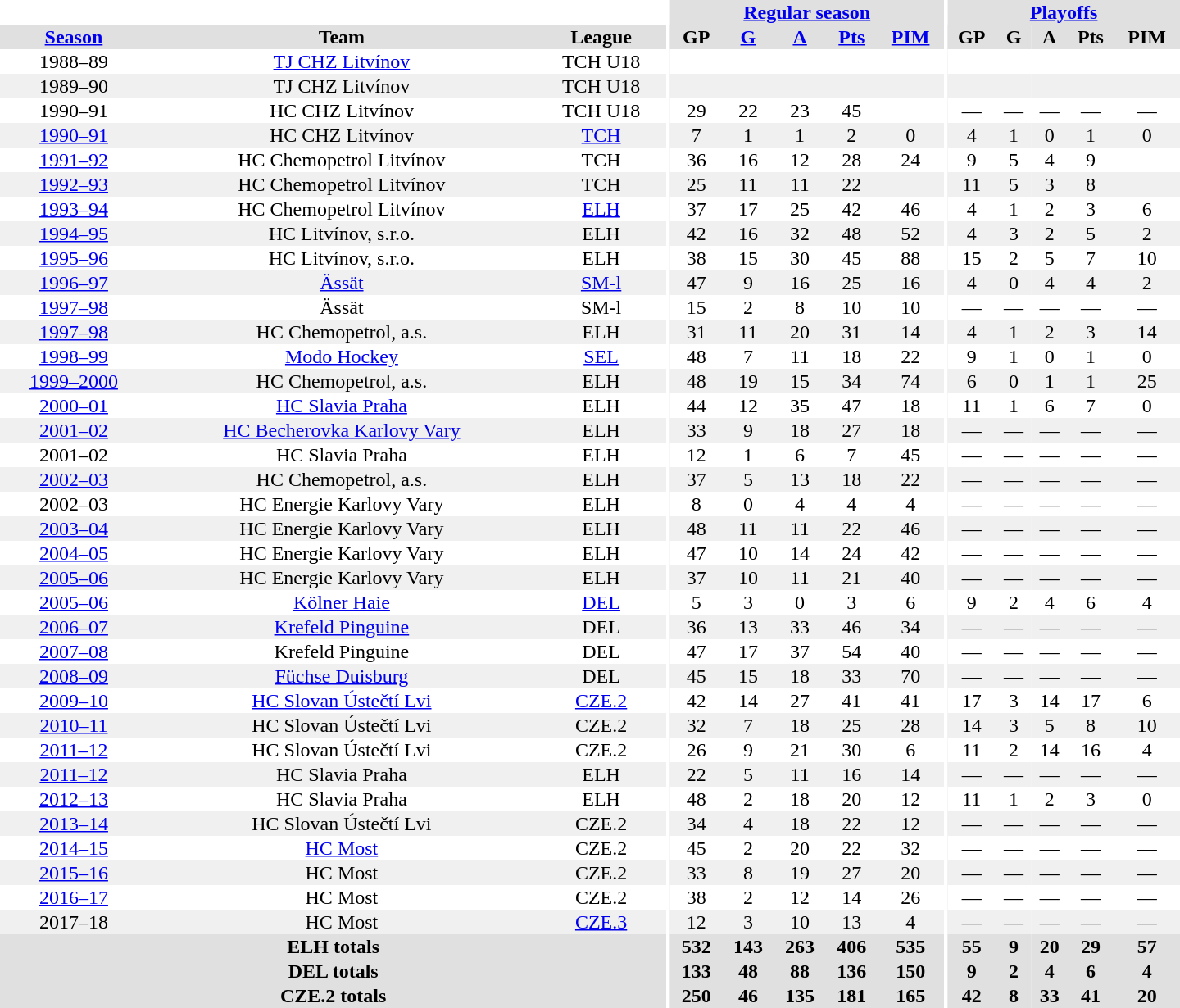<table border="0" cellpadding="1" cellspacing="0" style="text-align:center; width:60em">
<tr bgcolor="#e0e0e0">
<th colspan="3" bgcolor="#ffffff"></th>
<th rowspan="99" bgcolor="#ffffff"></th>
<th colspan="5"><a href='#'>Regular season</a></th>
<th rowspan="99" bgcolor="#ffffff"></th>
<th colspan="5"><a href='#'>Playoffs</a></th>
</tr>
<tr bgcolor="#e0e0e0">
<th><a href='#'>Season</a></th>
<th>Team</th>
<th>League</th>
<th>GP</th>
<th><a href='#'>G</a></th>
<th><a href='#'>A</a></th>
<th><a href='#'>Pts</a></th>
<th><a href='#'>PIM</a></th>
<th>GP</th>
<th>G</th>
<th>A</th>
<th>Pts</th>
<th>PIM</th>
</tr>
<tr>
<td>1988–89</td>
<td><a href='#'>TJ CHZ Litvínov</a></td>
<td>TCH U18</td>
<td></td>
<td></td>
<td></td>
<td></td>
<td></td>
<td></td>
<td></td>
<td></td>
<td></td>
<td></td>
</tr>
<tr bgcolor="#f0f0f0">
<td>1989–90</td>
<td>TJ CHZ Litvínov</td>
<td>TCH U18</td>
<td></td>
<td></td>
<td></td>
<td></td>
<td></td>
<td></td>
<td></td>
<td></td>
<td></td>
<td></td>
</tr>
<tr>
<td>1990–91</td>
<td>HC CHZ Litvínov</td>
<td>TCH U18</td>
<td>29</td>
<td>22</td>
<td>23</td>
<td>45</td>
<td></td>
<td>—</td>
<td>—</td>
<td>—</td>
<td>—</td>
<td>—</td>
</tr>
<tr bgcolor="#f0f0f0">
<td><a href='#'>1990–91</a></td>
<td>HC CHZ Litvínov</td>
<td><a href='#'>TCH</a></td>
<td>7</td>
<td>1</td>
<td>1</td>
<td>2</td>
<td>0</td>
<td>4</td>
<td>1</td>
<td>0</td>
<td>1</td>
<td>0</td>
</tr>
<tr>
<td><a href='#'>1991–92</a></td>
<td>HC Chemopetrol Litvínov</td>
<td>TCH</td>
<td>36</td>
<td>16</td>
<td>12</td>
<td>28</td>
<td>24</td>
<td>9</td>
<td>5</td>
<td>4</td>
<td>9</td>
<td></td>
</tr>
<tr bgcolor="#f0f0f0">
<td><a href='#'>1992–93</a></td>
<td>HC Chemopetrol Litvínov</td>
<td>TCH</td>
<td>25</td>
<td>11</td>
<td>11</td>
<td>22</td>
<td></td>
<td>11</td>
<td>5</td>
<td>3</td>
<td>8</td>
<td></td>
</tr>
<tr>
<td><a href='#'>1993–94</a></td>
<td>HC Chemopetrol Litvínov</td>
<td><a href='#'>ELH</a></td>
<td>37</td>
<td>17</td>
<td>25</td>
<td>42</td>
<td>46</td>
<td>4</td>
<td>1</td>
<td>2</td>
<td>3</td>
<td>6</td>
</tr>
<tr bgcolor="#f0f0f0">
<td><a href='#'>1994–95</a></td>
<td>HC Litvínov, s.r.o.</td>
<td>ELH</td>
<td>42</td>
<td>16</td>
<td>32</td>
<td>48</td>
<td>52</td>
<td>4</td>
<td>3</td>
<td>2</td>
<td>5</td>
<td>2</td>
</tr>
<tr>
<td><a href='#'>1995–96</a></td>
<td>HC Litvínov, s.r.o.</td>
<td>ELH</td>
<td>38</td>
<td>15</td>
<td>30</td>
<td>45</td>
<td>88</td>
<td>15</td>
<td>2</td>
<td>5</td>
<td>7</td>
<td>10</td>
</tr>
<tr bgcolor="#f0f0f0">
<td><a href='#'>1996–97</a></td>
<td><a href='#'>Ässät</a></td>
<td><a href='#'>SM-l</a></td>
<td>47</td>
<td>9</td>
<td>16</td>
<td>25</td>
<td>16</td>
<td>4</td>
<td>0</td>
<td>4</td>
<td>4</td>
<td>2</td>
</tr>
<tr>
<td><a href='#'>1997–98</a></td>
<td>Ässät</td>
<td>SM-l</td>
<td>15</td>
<td>2</td>
<td>8</td>
<td>10</td>
<td>10</td>
<td>—</td>
<td>—</td>
<td>—</td>
<td>—</td>
<td>—</td>
</tr>
<tr bgcolor="#f0f0f0">
<td><a href='#'>1997–98</a></td>
<td>HC Chemopetrol, a.s.</td>
<td>ELH</td>
<td>31</td>
<td>11</td>
<td>20</td>
<td>31</td>
<td>14</td>
<td>4</td>
<td>1</td>
<td>2</td>
<td>3</td>
<td>14</td>
</tr>
<tr>
<td><a href='#'>1998–99</a></td>
<td><a href='#'>Modo Hockey</a></td>
<td><a href='#'>SEL</a></td>
<td>48</td>
<td>7</td>
<td>11</td>
<td>18</td>
<td>22</td>
<td>9</td>
<td>1</td>
<td>0</td>
<td>1</td>
<td>0</td>
</tr>
<tr bgcolor="#f0f0f0">
<td><a href='#'>1999–2000</a></td>
<td>HC Chemopetrol, a.s.</td>
<td>ELH</td>
<td>48</td>
<td>19</td>
<td>15</td>
<td>34</td>
<td>74</td>
<td>6</td>
<td>0</td>
<td>1</td>
<td>1</td>
<td>25</td>
</tr>
<tr>
<td><a href='#'>2000–01</a></td>
<td><a href='#'>HC Slavia Praha</a></td>
<td>ELH</td>
<td>44</td>
<td>12</td>
<td>35</td>
<td>47</td>
<td>18</td>
<td>11</td>
<td>1</td>
<td>6</td>
<td>7</td>
<td>0</td>
</tr>
<tr bgcolor="#f0f0f0">
<td><a href='#'>2001–02</a></td>
<td><a href='#'>HC Becherovka Karlovy Vary</a></td>
<td>ELH</td>
<td>33</td>
<td>9</td>
<td>18</td>
<td>27</td>
<td>18</td>
<td>—</td>
<td>—</td>
<td>—</td>
<td>—</td>
<td>—</td>
</tr>
<tr>
<td>2001–02</td>
<td>HC Slavia Praha</td>
<td>ELH</td>
<td>12</td>
<td>1</td>
<td>6</td>
<td>7</td>
<td>45</td>
<td>—</td>
<td>—</td>
<td>—</td>
<td>—</td>
<td>—</td>
</tr>
<tr bgcolor="#f0f0f0">
<td><a href='#'>2002–03</a></td>
<td>HC Chemopetrol, a.s.</td>
<td>ELH</td>
<td>37</td>
<td>5</td>
<td>13</td>
<td>18</td>
<td>22</td>
<td>—</td>
<td>—</td>
<td>—</td>
<td>—</td>
<td>—</td>
</tr>
<tr>
<td>2002–03</td>
<td>HC Energie Karlovy Vary</td>
<td>ELH</td>
<td>8</td>
<td>0</td>
<td>4</td>
<td>4</td>
<td>4</td>
<td>—</td>
<td>—</td>
<td>—</td>
<td>—</td>
<td>—</td>
</tr>
<tr bgcolor="#f0f0f0">
<td><a href='#'>2003–04</a></td>
<td>HC Energie Karlovy Vary</td>
<td>ELH</td>
<td>48</td>
<td>11</td>
<td>11</td>
<td>22</td>
<td>46</td>
<td>—</td>
<td>—</td>
<td>—</td>
<td>—</td>
<td>—</td>
</tr>
<tr>
<td><a href='#'>2004–05</a></td>
<td>HC Energie Karlovy Vary</td>
<td>ELH</td>
<td>47</td>
<td>10</td>
<td>14</td>
<td>24</td>
<td>42</td>
<td>—</td>
<td>—</td>
<td>—</td>
<td>—</td>
<td>—</td>
</tr>
<tr bgcolor="#f0f0f0">
<td><a href='#'>2005–06</a></td>
<td>HC Energie Karlovy Vary</td>
<td>ELH</td>
<td>37</td>
<td>10</td>
<td>11</td>
<td>21</td>
<td>40</td>
<td>—</td>
<td>—</td>
<td>—</td>
<td>—</td>
<td>—</td>
</tr>
<tr>
<td><a href='#'>2005–06</a></td>
<td><a href='#'>Kölner Haie</a></td>
<td><a href='#'>DEL</a></td>
<td>5</td>
<td>3</td>
<td>0</td>
<td>3</td>
<td>6</td>
<td>9</td>
<td>2</td>
<td>4</td>
<td>6</td>
<td>4</td>
</tr>
<tr bgcolor="#f0f0f0">
<td><a href='#'>2006–07</a></td>
<td><a href='#'>Krefeld Pinguine</a></td>
<td>DEL</td>
<td>36</td>
<td>13</td>
<td>33</td>
<td>46</td>
<td>34</td>
<td>—</td>
<td>—</td>
<td>—</td>
<td>—</td>
<td>—</td>
</tr>
<tr>
<td><a href='#'>2007–08</a></td>
<td>Krefeld Pinguine</td>
<td>DEL</td>
<td>47</td>
<td>17</td>
<td>37</td>
<td>54</td>
<td>40</td>
<td>—</td>
<td>—</td>
<td>—</td>
<td>—</td>
<td>—</td>
</tr>
<tr bgcolor="#f0f0f0">
<td><a href='#'>2008–09</a></td>
<td><a href='#'>Füchse Duisburg</a></td>
<td>DEL</td>
<td>45</td>
<td>15</td>
<td>18</td>
<td>33</td>
<td>70</td>
<td>—</td>
<td>—</td>
<td>—</td>
<td>—</td>
<td>—</td>
</tr>
<tr>
<td><a href='#'>2009–10</a></td>
<td><a href='#'>HC Slovan Ústečtí Lvi</a></td>
<td><a href='#'>CZE.2</a></td>
<td>42</td>
<td>14</td>
<td>27</td>
<td>41</td>
<td>41</td>
<td>17</td>
<td>3</td>
<td>14</td>
<td>17</td>
<td>6</td>
</tr>
<tr bgcolor="#f0f0f0">
<td><a href='#'>2010–11</a></td>
<td>HC Slovan Ústečtí Lvi</td>
<td>CZE.2</td>
<td>32</td>
<td>7</td>
<td>18</td>
<td>25</td>
<td>28</td>
<td>14</td>
<td>3</td>
<td>5</td>
<td>8</td>
<td>10</td>
</tr>
<tr>
<td><a href='#'>2011–12</a></td>
<td>HC Slovan Ústečtí Lvi</td>
<td>CZE.2</td>
<td>26</td>
<td>9</td>
<td>21</td>
<td>30</td>
<td>6</td>
<td>11</td>
<td>2</td>
<td>14</td>
<td>16</td>
<td>4</td>
</tr>
<tr bgcolor="#f0f0f0">
<td><a href='#'>2011–12</a></td>
<td>HC Slavia Praha</td>
<td>ELH</td>
<td>22</td>
<td>5</td>
<td>11</td>
<td>16</td>
<td>14</td>
<td>—</td>
<td>—</td>
<td>—</td>
<td>—</td>
<td>—</td>
</tr>
<tr>
<td><a href='#'>2012–13</a></td>
<td>HC Slavia Praha</td>
<td>ELH</td>
<td>48</td>
<td>2</td>
<td>18</td>
<td>20</td>
<td>12</td>
<td>11</td>
<td>1</td>
<td>2</td>
<td>3</td>
<td>0</td>
</tr>
<tr bgcolor="#f0f0f0">
<td><a href='#'>2013–14</a></td>
<td>HC Slovan Ústečtí Lvi</td>
<td>CZE.2</td>
<td>34</td>
<td>4</td>
<td>18</td>
<td>22</td>
<td>12</td>
<td>—</td>
<td>—</td>
<td>—</td>
<td>—</td>
<td>—</td>
</tr>
<tr>
<td><a href='#'>2014–15</a></td>
<td><a href='#'>HC Most</a></td>
<td>CZE.2</td>
<td>45</td>
<td>2</td>
<td>20</td>
<td>22</td>
<td>32</td>
<td>—</td>
<td>—</td>
<td>—</td>
<td>—</td>
<td>—</td>
</tr>
<tr bgcolor="#f0f0f0">
<td><a href='#'>2015–16</a></td>
<td>HC Most</td>
<td>CZE.2</td>
<td>33</td>
<td>8</td>
<td>19</td>
<td>27</td>
<td>20</td>
<td>—</td>
<td>—</td>
<td>—</td>
<td>—</td>
<td>—</td>
</tr>
<tr>
<td><a href='#'>2016–17</a></td>
<td>HC Most</td>
<td>CZE.2</td>
<td>38</td>
<td>2</td>
<td>12</td>
<td>14</td>
<td>26</td>
<td>—</td>
<td>—</td>
<td>—</td>
<td>—</td>
<td>—</td>
</tr>
<tr bgcolor="#f0f0f0">
<td>2017–18</td>
<td>HC Most</td>
<td><a href='#'>CZE.3</a></td>
<td>12</td>
<td>3</td>
<td>10</td>
<td>13</td>
<td>4</td>
<td>—</td>
<td>—</td>
<td>—</td>
<td>—</td>
<td>—</td>
</tr>
<tr bgcolor="#e0e0e0">
<th colspan="3">ELH totals</th>
<th>532</th>
<th>143</th>
<th>263</th>
<th>406</th>
<th>535</th>
<th>55</th>
<th>9</th>
<th>20</th>
<th>29</th>
<th>57</th>
</tr>
<tr bgcolor="#e0e0e0">
<th colspan="3">DEL totals</th>
<th>133</th>
<th>48</th>
<th>88</th>
<th>136</th>
<th>150</th>
<th>9</th>
<th>2</th>
<th>4</th>
<th>6</th>
<th>4</th>
</tr>
<tr bgcolor="#e0e0e0">
<th colspan="3">CZE.2 totals</th>
<th>250</th>
<th>46</th>
<th>135</th>
<th>181</th>
<th>165</th>
<th>42</th>
<th>8</th>
<th>33</th>
<th>41</th>
<th>20</th>
</tr>
</table>
